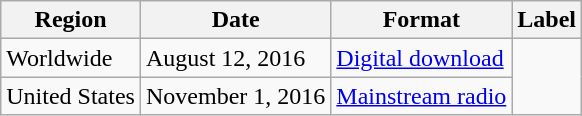<table class=wikitable>
<tr>
<th>Region</th>
<th>Date</th>
<th>Format</th>
<th>Label</th>
</tr>
<tr>
<td>Worldwide</td>
<td>August 12, 2016</td>
<td><a href='#'>Digital download</a></td>
<td rowspan="2"></td>
</tr>
<tr>
<td>United States</td>
<td>November 1, 2016</td>
<td><a href='#'>Mainstream radio</a></td>
</tr>
</table>
